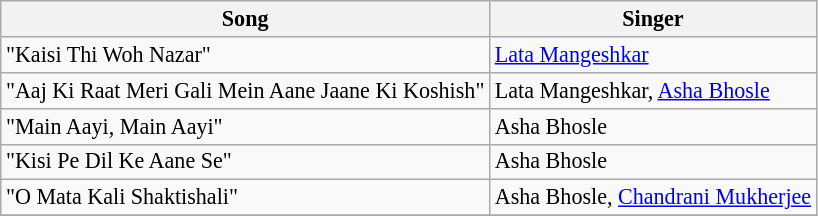<table class="wikitable" style="font-size:92%;">
<tr>
<th>Song</th>
<th>Singer</th>
</tr>
<tr>
<td>"Kaisi Thi Woh Nazar"</td>
<td><a href='#'>Lata Mangeshkar</a></td>
</tr>
<tr>
<td>"Aaj Ki Raat Meri Gali Mein Aane Jaane Ki Koshish"</td>
<td>Lata Mangeshkar, <a href='#'>Asha Bhosle</a></td>
</tr>
<tr>
<td>"Main Aayi, Main Aayi"</td>
<td>Asha Bhosle</td>
</tr>
<tr>
<td>"Kisi Pe Dil Ke Aane Se"</td>
<td>Asha Bhosle</td>
</tr>
<tr>
<td>"O Mata Kali Shaktishali"</td>
<td>Asha Bhosle, <a href='#'>Chandrani Mukherjee</a></td>
</tr>
<tr>
</tr>
</table>
